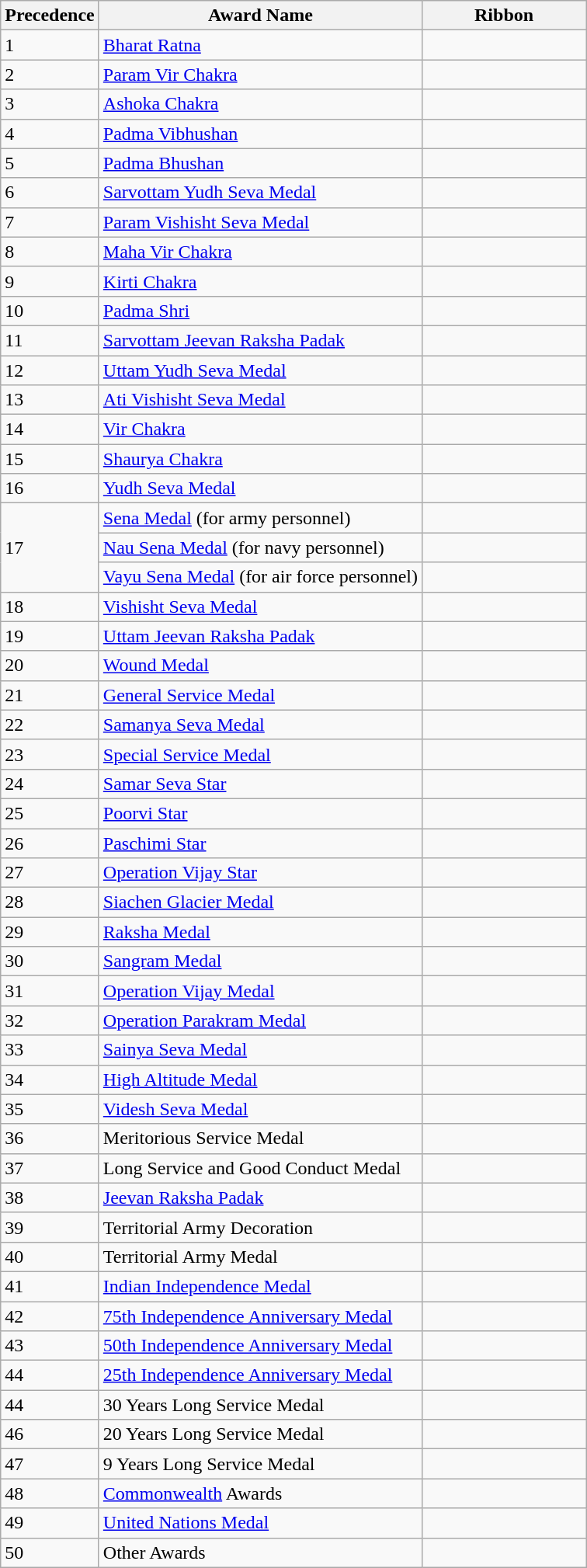<table class="wikitable sortable">
<tr>
<th>Precedence</th>
<th>Award Name</th>
<th style="width: 100pt;">Ribbon</th>
</tr>
<tr>
<td>1</td>
<td><a href='#'>Bharat Ratna</a></td>
<td width="100" style="text-align: center;"></td>
</tr>
<tr>
<td>2</td>
<td><a href='#'>Param Vir Chakra</a></td>
<td width="100" style="text-align: center;"></td>
</tr>
<tr>
<td>3</td>
<td><a href='#'>Ashoka Chakra</a></td>
<td width="100" style="text-align: center;"></td>
</tr>
<tr>
<td>4</td>
<td><a href='#'>Padma Vibhushan</a></td>
<td width="100" style="text-align: center;"></td>
</tr>
<tr>
<td>5</td>
<td><a href='#'>Padma Bhushan</a></td>
<td width="100" style="text-align: center;"></td>
</tr>
<tr>
<td>6</td>
<td><a href='#'>Sarvottam Yudh Seva Medal</a></td>
<td width="100" style="text-align: center;"></td>
</tr>
<tr>
<td>7</td>
<td><a href='#'>Param Vishisht Seva Medal</a></td>
<td width="100" style="text-align: center;"></td>
</tr>
<tr>
<td>8</td>
<td><a href='#'>Maha Vir Chakra</a></td>
<td width="100" style="text-align: center;"></td>
</tr>
<tr>
<td>9</td>
<td><a href='#'>Kirti Chakra</a></td>
<td width="100" style="text-align: center;"></td>
</tr>
<tr>
<td>10</td>
<td><a href='#'>Padma Shri</a></td>
<td width="100" style="text-align: center;"></td>
</tr>
<tr>
<td>11</td>
<td><a href='#'>Sarvottam Jeevan Raksha Padak</a></td>
<td width="100" style="text-align: center;"></td>
</tr>
<tr>
<td>12</td>
<td><a href='#'>Uttam Yudh Seva Medal</a></td>
<td width="100" style="text-align: center;"></td>
</tr>
<tr>
<td>13</td>
<td><a href='#'>Ati Vishisht Seva Medal</a></td>
<td width="100" style="text-align: center;"></td>
</tr>
<tr>
<td>14</td>
<td><a href='#'>Vir Chakra</a></td>
<td width="100" style="text-align: center;"></td>
</tr>
<tr>
<td>15</td>
<td><a href='#'>Shaurya Chakra</a></td>
<td width="100" style="text-align: center;"></td>
</tr>
<tr>
<td>16</td>
<td><a href='#'>Yudh Seva Medal</a></td>
<td width="100" style="text-align: center;"></td>
</tr>
<tr>
<td rowspan="3">17</td>
<td><a href='#'>Sena Medal</a> (for army personnel)</td>
<td style="width: 100pt; text-align: center;"></td>
</tr>
<tr>
<td><a href='#'>Nau Sena Medal</a> (for navy personnel)</td>
<td width="100" style="text-align: center;"></td>
</tr>
<tr>
<td><a href='#'>Vayu Sena Medal</a> (for air force personnel)</td>
<td width="100" style="text-align: center;"></td>
</tr>
<tr>
<td>18</td>
<td><a href='#'>Vishisht Seva Medal</a></td>
<td width="100" style="text-align: center;"></td>
</tr>
<tr>
<td>19</td>
<td><a href='#'>Uttam Jeevan Raksha Padak</a></td>
<td width="100" style="text-align: center;"></td>
</tr>
<tr>
<td>20</td>
<td><a href='#'>Wound Medal</a></td>
<td width="100" style="text-align: center;"></td>
</tr>
<tr>
<td>21</td>
<td><a href='#'>General Service Medal</a></td>
<td width="100" style="text-align: center;"></td>
</tr>
<tr>
<td>22</td>
<td><a href='#'>Samanya Seva Medal</a></td>
<td width="100" style="text-align: center;"></td>
</tr>
<tr>
<td>23</td>
<td><a href='#'>Special Service Medal</a></td>
<td width="100" style="text-align: center;"></td>
</tr>
<tr>
<td>24</td>
<td><a href='#'>Samar Seva Star</a></td>
<td width="100" style="text-align: center;"></td>
</tr>
<tr>
<td>25</td>
<td><a href='#'>Poorvi Star</a></td>
<td width="100" style="text-align: center;"></td>
</tr>
<tr>
<td>26</td>
<td><a href='#'>Paschimi Star</a></td>
<td width="100" style="text-align: center;"></td>
</tr>
<tr>
<td>27</td>
<td><a href='#'>Operation Vijay Star</a></td>
<td width="100" style="text-align: center;"></td>
</tr>
<tr>
<td>28</td>
<td><a href='#'>Siachen Glacier Medal</a></td>
<td width="100" style="text-align: center;"></td>
</tr>
<tr>
<td>29</td>
<td><a href='#'>Raksha Medal</a></td>
<td width="100" style="text-align: center;"></td>
</tr>
<tr>
<td>30</td>
<td><a href='#'>Sangram Medal</a></td>
<td width="100" style="text-align: center;"></td>
</tr>
<tr>
<td>31</td>
<td><a href='#'>Operation Vijay Medal</a></td>
<td width="100" style="text-align: center;"></td>
</tr>
<tr>
<td>32</td>
<td><a href='#'>Operation Parakram Medal</a></td>
<td width="100" style="text-align: center;"></td>
</tr>
<tr>
<td>33</td>
<td><a href='#'>Sainya Seva Medal</a></td>
<td width="100" style="text-align: center;"></td>
</tr>
<tr>
<td>34</td>
<td><a href='#'>High Altitude Medal</a></td>
<td width="100" style="text-align: center;"></td>
</tr>
<tr>
<td>35</td>
<td><a href='#'>Videsh Seva Medal</a></td>
<td width="100" style="text-align: center;"></td>
</tr>
<tr>
<td>36</td>
<td>Meritorious Service Medal</td>
<td width="100" style="text-align: center;"></td>
</tr>
<tr>
<td>37</td>
<td>Long Service and Good Conduct Medal</td>
<td width="100" style="text-align: center;"></td>
</tr>
<tr>
<td>38</td>
<td><a href='#'>Jeevan Raksha Padak</a></td>
<td width="100" style="text-align: center;"></td>
</tr>
<tr>
<td>39</td>
<td>Territorial Army Decoration</td>
<td width="100" style="text-align: center;"></td>
</tr>
<tr>
<td>40</td>
<td>Territorial Army Medal</td>
<td width="100" style="text-align: center;"></td>
</tr>
<tr>
<td>41</td>
<td><a href='#'>Indian Independence Medal</a></td>
<td width="100" style="text-align: center;"></td>
</tr>
<tr>
<td>42</td>
<td><a href='#'>75th Independence Anniversary Medal</a></td>
<td width="100" style="text-align: center;"></td>
</tr>
<tr>
<td>43</td>
<td><a href='#'>50th Independence Anniversary Medal</a></td>
<td width="100" style="text-align: center;"></td>
</tr>
<tr>
<td>44</td>
<td><a href='#'>25th Independence Anniversary Medal</a></td>
<td width="100" style="text-align: center;"></td>
</tr>
<tr>
<td>44</td>
<td>30 Years Long Service Medal</td>
<td width="100" style="text-align: center;"></td>
</tr>
<tr>
<td>46</td>
<td>20 Years Long Service Medal</td>
<td width="100" style="text-align: center;"></td>
</tr>
<tr>
<td>47</td>
<td>9 Years Long Service Medal</td>
<td width="100" style="text-align: center;"></td>
</tr>
<tr>
<td>48</td>
<td><a href='#'>Commonwealth</a> Awards</td>
<td></td>
</tr>
<tr>
<td>49</td>
<td><a href='#'>United Nations Medal</a></td>
<td width="100" style="text-align: center;"></td>
</tr>
<tr>
<td>50</td>
<td>Other Awards</td>
<td></td>
</tr>
</table>
